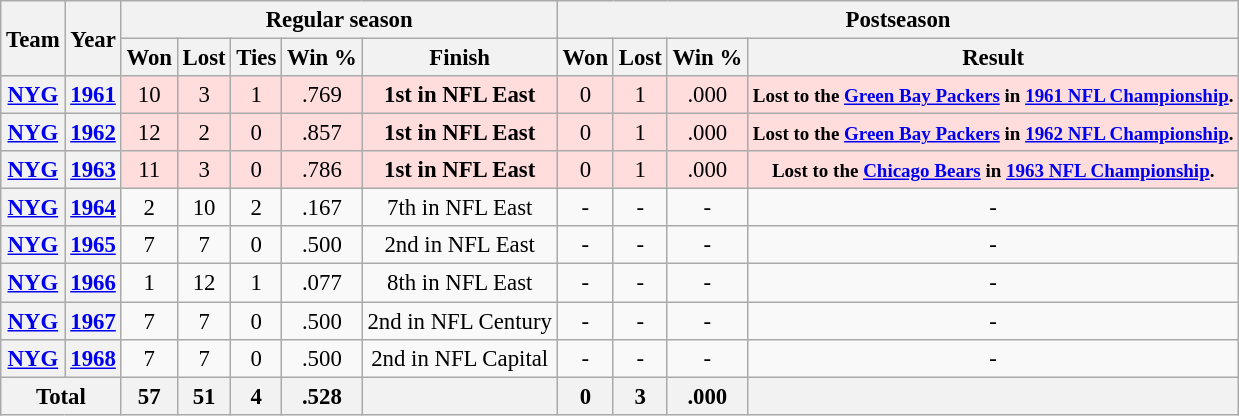<table class="wikitable" style="font-size: 95%; text-align:center;">
<tr>
<th rowspan="2">Team</th>
<th rowspan="2">Year</th>
<th colspan="5">Regular season</th>
<th colspan="4">Postseason</th>
</tr>
<tr>
<th>Won</th>
<th>Lost</th>
<th>Ties</th>
<th>Win %</th>
<th>Finish</th>
<th>Won</th>
<th>Lost</th>
<th>Win %</th>
<th>Result</th>
</tr>
<tr style="background:#fdd;">
<th><a href='#'>NYG</a></th>
<th><a href='#'>1961</a></th>
<td>10</td>
<td>3</td>
<td>1</td>
<td>.769</td>
<td><strong>1st in NFL East</strong></td>
<td>0</td>
<td>1</td>
<td>.000</td>
<td><small><strong>Lost to the <a href='#'>Green Bay Packers</a> in <a href='#'>1961 NFL Championship</a>.</strong></small></td>
</tr>
<tr style="background:#fdd;">
<th><a href='#'>NYG</a></th>
<th><a href='#'>1962</a></th>
<td>12</td>
<td>2</td>
<td>0</td>
<td>.857</td>
<td><strong>1st in NFL East</strong></td>
<td>0</td>
<td>1</td>
<td>.000</td>
<td><small><strong>Lost to the <a href='#'>Green Bay Packers</a> in <a href='#'>1962 NFL Championship</a>.</strong></small></td>
</tr>
<tr style="background:#fdd;">
<th><a href='#'>NYG</a></th>
<th><a href='#'>1963</a></th>
<td>11</td>
<td>3</td>
<td>0</td>
<td>.786</td>
<td><strong>1st in NFL East</strong></td>
<td>0</td>
<td>1</td>
<td>.000</td>
<td><small><strong>Lost to the <a href='#'>Chicago Bears</a> in <a href='#'>1963 NFL Championship</a>.</strong></small></td>
</tr>
<tr>
<th><a href='#'>NYG</a></th>
<th><a href='#'>1964</a></th>
<td>2</td>
<td>10</td>
<td>2</td>
<td>.167</td>
<td>7th in NFL East</td>
<td>-</td>
<td>-</td>
<td>-</td>
<td>-</td>
</tr>
<tr>
<th><a href='#'>NYG</a></th>
<th><a href='#'>1965</a></th>
<td>7</td>
<td>7</td>
<td>0</td>
<td>.500</td>
<td>2nd in NFL East</td>
<td>-</td>
<td>-</td>
<td>-</td>
<td>-</td>
</tr>
<tr>
<th><a href='#'>NYG</a></th>
<th><a href='#'>1966</a></th>
<td>1</td>
<td>12</td>
<td>1</td>
<td>.077</td>
<td>8th in NFL East</td>
<td>-</td>
<td>-</td>
<td>-</td>
<td>-</td>
</tr>
<tr>
<th><a href='#'>NYG</a></th>
<th><a href='#'>1967</a></th>
<td>7</td>
<td>7</td>
<td>0</td>
<td>.500</td>
<td>2nd in NFL Century</td>
<td>-</td>
<td>-</td>
<td>-</td>
<td>-</td>
</tr>
<tr>
<th><a href='#'>NYG</a></th>
<th><a href='#'>1968</a></th>
<td>7</td>
<td>7</td>
<td>0</td>
<td>.500</td>
<td>2nd in NFL Capital</td>
<td>-</td>
<td>-</td>
<td>-</td>
<td>-</td>
</tr>
<tr>
<th colspan="2">Total</th>
<th>57</th>
<th>51</th>
<th>4</th>
<th>.528</th>
<th></th>
<th>0</th>
<th>3</th>
<th>.000</th>
<th></th>
</tr>
</table>
